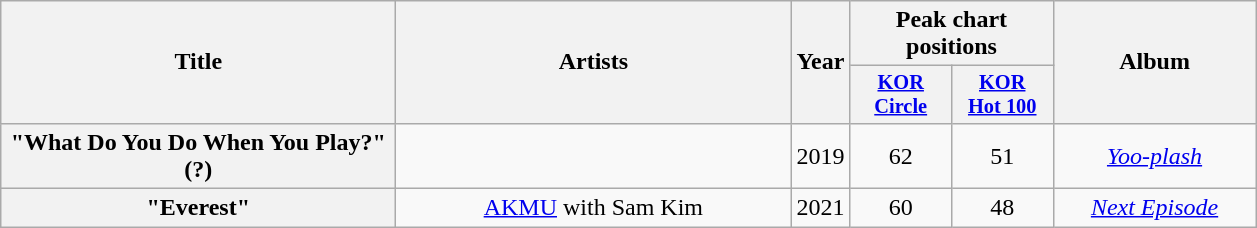<table class="wikitable plainrowheaders" style="text-align:center;">
<tr>
<th scope="col" rowspan="2" style="width:16em;">Title</th>
<th scope="col" rowspan="2" style="width:16em;">Artists</th>
<th scope="col" rowspan="2" style="width:2em;">Year</th>
<th scope="col" colspan="2" style="width:8em;">Peak chart positions</th>
<th scope="col" rowspan="2" style="width:8em;">Album</th>
</tr>
<tr>
<th style="width:4em;font-size:85%;"><a href='#'>KOR<br>Circle</a><br></th>
<th style="width:4em;font-size:85%;"><a href='#'>KOR<br>Hot 100</a><br></th>
</tr>
<tr>
<th scope="row">"What Do You Do When You Play?"<br>(?)</th>
<td></td>
<td>2019</td>
<td>62</td>
<td>51</td>
<td><em><a href='#'>Yoo-plash</a></em></td>
</tr>
<tr>
<th scope="row">"Everest"</th>
<td><a href='#'>AKMU</a> with Sam Kim</td>
<td>2021</td>
<td>60</td>
<td>48</td>
<td><em><a href='#'>Next Episode</a></em></td>
</tr>
</table>
